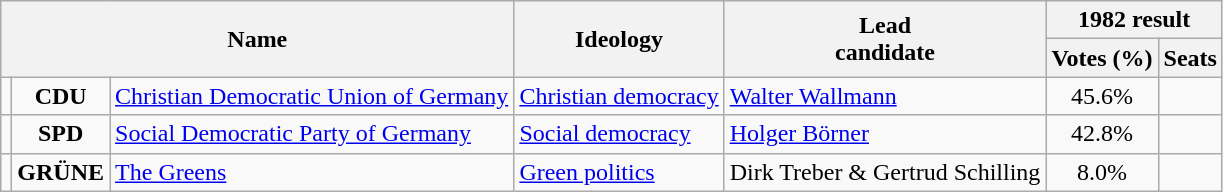<table class="wikitable">
<tr>
<th rowspan=2 colspan=3>Name</th>
<th rowspan=2>Ideology</th>
<th rowspan=2>Lead<br>candidate</th>
<th colspan=2>1982 result</th>
</tr>
<tr>
<th>Votes (%)</th>
<th>Seats</th>
</tr>
<tr>
<td bgcolor=></td>
<td align=center><strong>CDU</strong></td>
<td><a href='#'>Christian Democratic Union of Germany</a><br></td>
<td><a href='#'>Christian democracy</a></td>
<td><a href='#'>Walter Wallmann</a></td>
<td align=center>45.6%</td>
<td></td>
</tr>
<tr>
<td bgcolor=></td>
<td align=center><strong>SPD</strong></td>
<td><a href='#'>Social Democratic Party of Germany</a><br></td>
<td><a href='#'>Social democracy</a></td>
<td><a href='#'>Holger Börner</a></td>
<td align=center>42.8%</td>
<td></td>
</tr>
<tr>
<td bgcolor=></td>
<td align=center><strong>GRÜNE</strong></td>
<td><a href='#'>The Greens</a><br></td>
<td><a href='#'>Green politics</a></td>
<td>Dirk Treber & Gertrud Schilling</td>
<td align=center>8.0%</td>
<td></td>
</tr>
</table>
